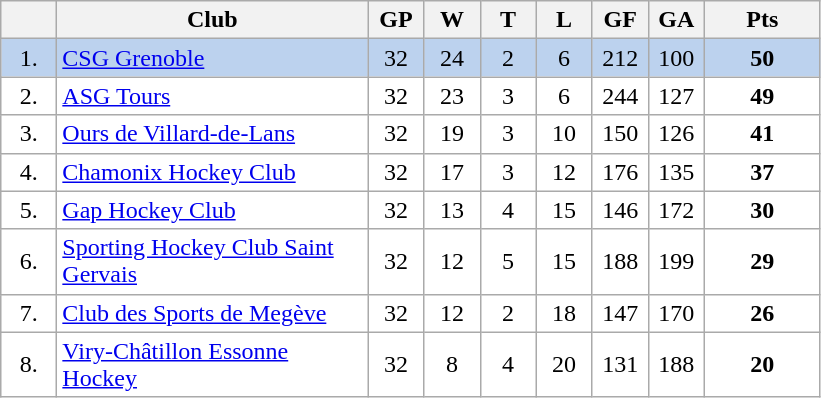<table class="wikitable">
<tr>
<th width="30"></th>
<th width="200">Club</th>
<th width="30">GP</th>
<th width="30">W</th>
<th width="30">T</th>
<th width="30">L</th>
<th width="30">GF</th>
<th width="30">GA</th>
<th width="70">Pts</th>
</tr>
<tr bgcolor="#BCD2EE" align="center">
<td>1.</td>
<td align="left"><a href='#'>CSG Grenoble</a></td>
<td>32</td>
<td>24</td>
<td>2</td>
<td>6</td>
<td>212</td>
<td>100</td>
<td><strong>50</strong></td>
</tr>
<tr bgcolor="#FFFFFF" align="center">
<td>2.</td>
<td align="left"><a href='#'>ASG Tours</a></td>
<td>32</td>
<td>23</td>
<td>3</td>
<td>6</td>
<td>244</td>
<td>127</td>
<td><strong>49</strong></td>
</tr>
<tr bgcolor="#FFFFFF" align="center">
<td>3.</td>
<td align="left"><a href='#'>Ours de Villard-de-Lans</a></td>
<td>32</td>
<td>19</td>
<td>3</td>
<td>10</td>
<td>150</td>
<td>126</td>
<td><strong>41</strong></td>
</tr>
<tr bgcolor="#FFFFFF" align="center">
<td>4.</td>
<td align="left"><a href='#'>Chamonix Hockey Club</a></td>
<td>32</td>
<td>17</td>
<td>3</td>
<td>12</td>
<td>176</td>
<td>135</td>
<td><strong>37</strong></td>
</tr>
<tr bgcolor="#FFFFFF" align="center">
<td>5.</td>
<td align="left"><a href='#'>Gap Hockey Club</a></td>
<td>32</td>
<td>13</td>
<td>4</td>
<td>15</td>
<td>146</td>
<td>172</td>
<td><strong>30</strong></td>
</tr>
<tr bgcolor="#FFFFFF" align="center">
<td>6.</td>
<td align="left"><a href='#'>Sporting Hockey Club Saint Gervais</a></td>
<td>32</td>
<td>12</td>
<td>5</td>
<td>15</td>
<td>188</td>
<td>199</td>
<td><strong>29</strong></td>
</tr>
<tr bgcolor="#FFFFFF" align="center">
<td>7.</td>
<td align="left"><a href='#'>Club des Sports de Megève</a></td>
<td>32</td>
<td>12</td>
<td>2</td>
<td>18</td>
<td>147</td>
<td>170</td>
<td><strong>26</strong></td>
</tr>
<tr bgcolor="#FFFFFF" align="center">
<td>8.</td>
<td align="left"><a href='#'>Viry-Châtillon Essonne Hockey&lrm;</a></td>
<td>32</td>
<td>8</td>
<td>4</td>
<td>20</td>
<td>131</td>
<td>188</td>
<td><strong>20</strong></td>
</tr>
</table>
